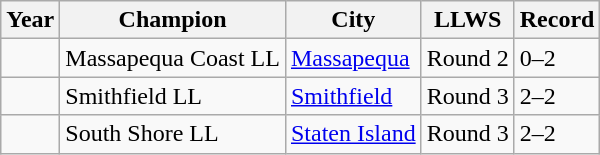<table class="wikitable">
<tr>
<th>Year</th>
<th>Champion</th>
<th>City</th>
<th>LLWS</th>
<th>Record</th>
</tr>
<tr>
<td></td>
<td>Massapequa Coast LL</td>
<td> <a href='#'>Massapequa</a></td>
<td>Round 2</td>
<td>0–2</td>
</tr>
<tr>
<td></td>
<td>Smithfield LL</td>
<td> <a href='#'>Smithfield</a></td>
<td>Round 3</td>
<td>2–2</td>
</tr>
<tr>
<td></td>
<td>South Shore LL</td>
<td> <a href='#'>Staten Island</a></td>
<td>Round 3</td>
<td>2–2</td>
</tr>
</table>
